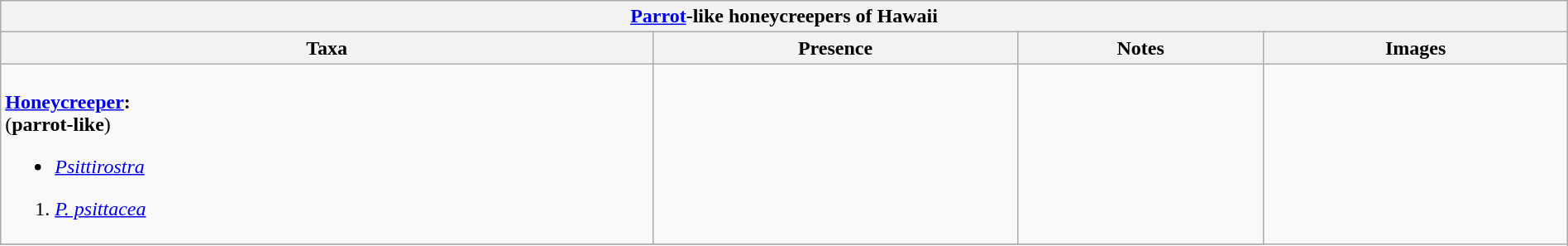<table class="wikitable" align="center" width="100%">
<tr>
<th colspan="5" align="center"><a href='#'>Parrot</a>-like honeycreepers of Hawaii</th>
</tr>
<tr>
<th>Taxa</th>
<th>Presence</th>
<th>Notes</th>
<th>Images</th>
</tr>
<tr>
<td><br><strong><a href='#'>Honeycreeper</a>:</strong><br>(<strong>parrot-like</strong>)<ul><li><em><a href='#'>Psittirostra</a></em></li></ul><ol><li><em><a href='#'>P. psittacea</a></em></li></ol></td>
<td></td>
<td></td>
<td rowspan="99"><br></td>
</tr>
<tr>
</tr>
</table>
